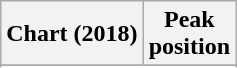<table class="wikitable sortable plainrowheaders" style="text-align:center">
<tr>
<th scope="col">Chart (2018)</th>
<th scope="col">Peak<br> position</th>
</tr>
<tr>
</tr>
<tr>
</tr>
<tr>
</tr>
<tr>
</tr>
<tr>
</tr>
<tr>
</tr>
<tr>
</tr>
<tr>
</tr>
<tr>
</tr>
</table>
